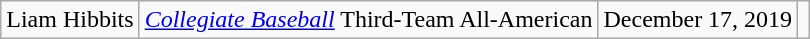<table class="wikitable sortable" style="text-align: center">
<tr>
<td>Liam Hibbits</td>
<td><a href='#'><em>Collegiate Baseball</em></a> Third-Team All-American</td>
<td>December 17, 2019</td>
<td></td>
</tr>
</table>
